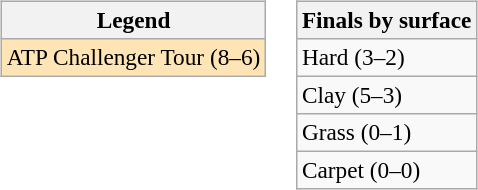<table>
<tr valign=top>
<td><br><table class=wikitable style=font-size:97%>
<tr>
<th>Legend</th>
</tr>
<tr style="background:moccasin;">
<td>ATP Challenger Tour (8–6)</td>
</tr>
</table>
</td>
<td><br><table class=wikitable style=font-size:97%>
<tr>
<th>Finals by surface</th>
</tr>
<tr>
<td>Hard (3–2)</td>
</tr>
<tr>
<td>Clay (5–3)</td>
</tr>
<tr>
<td>Grass (0–1)</td>
</tr>
<tr>
<td>Carpet (0–0)</td>
</tr>
</table>
</td>
</tr>
</table>
